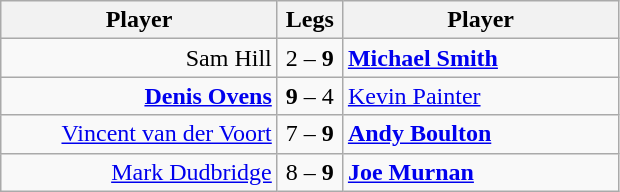<table class=wikitable style="text-align:center">
<tr>
<th width=177>Player</th>
<th width=36>Legs</th>
<th width=177>Player</th>
</tr>
<tr align=left>
<td align=right>Sam Hill </td>
<td align=center>2 – <strong>9</strong></td>
<td> <strong><a href='#'>Michael Smith</a></strong></td>
</tr>
<tr align=left>
<td align=right><strong><a href='#'>Denis Ovens</a></strong> </td>
<td align=center><strong>9</strong> – 4</td>
<td> <a href='#'>Kevin Painter</a></td>
</tr>
<tr align=left>
<td align=right><a href='#'>Vincent van der Voort</a> </td>
<td align=center>7 – <strong>9</strong></td>
<td> <strong><a href='#'>Andy Boulton</a></strong></td>
</tr>
<tr align=left>
<td align=right><a href='#'>Mark Dudbridge</a> </td>
<td align=center>8 – <strong>9</strong></td>
<td> <strong><a href='#'>Joe Murnan</a></strong></td>
</tr>
</table>
